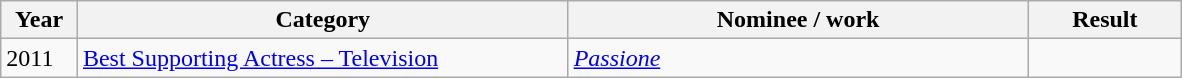<table class=wikitable>
<tr>
<th Width=5%>Year</th>
<th Width=32%>Category</th>
<th Width=30%>Nominee / work</th>
<th Width=10%>Result</th>
</tr>
<tr>
<td>2011</td>
<td><a href='#'>Best Supporting Actress – Television</a></td>
<td><em><a href='#'>Passione</a></em></td>
<td></td>
</tr>
</table>
